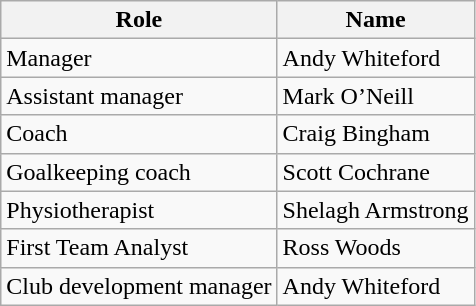<table class="wikitable">
<tr>
<th>Role</th>
<th>Name</th>
</tr>
<tr>
<td>Manager</td>
<td> Andy Whiteford</td>
</tr>
<tr>
<td>Assistant manager</td>
<td> Mark O’Neill</td>
</tr>
<tr>
<td>Coach</td>
<td> Craig Bingham</td>
</tr>
<tr>
<td>Goalkeeping coach</td>
<td> Scott Cochrane</td>
</tr>
<tr>
<td>Physiotherapist</td>
<td>  Shelagh Armstrong</td>
</tr>
<tr>
<td>First Team Analyst</td>
<td> Ross Woods</td>
</tr>
<tr>
<td>Club development manager</td>
<td> Andy Whiteford</td>
</tr>
</table>
